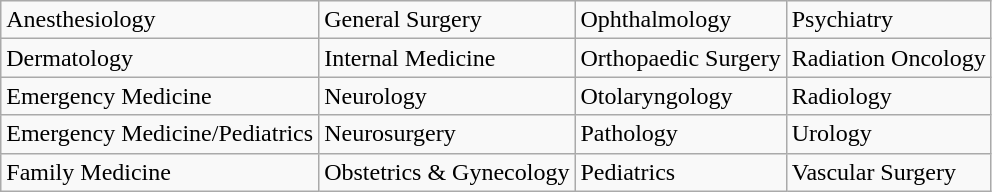<table class="wikitable">
<tr>
<td>Anesthesiology</td>
<td>General Surgery</td>
<td>Ophthalmology</td>
<td>Psychiatry</td>
</tr>
<tr>
<td>Dermatology</td>
<td>Internal Medicine</td>
<td>Orthopaedic Surgery</td>
<td>Radiation Oncology</td>
</tr>
<tr>
<td>Emergency Medicine</td>
<td>Neurology</td>
<td>Otolaryngology</td>
<td>Radiology</td>
</tr>
<tr>
<td>Emergency Medicine/Pediatrics</td>
<td>Neurosurgery</td>
<td>Pathology</td>
<td>Urology</td>
</tr>
<tr>
<td>Family Medicine</td>
<td>Obstetrics & Gynecology</td>
<td>Pediatrics</td>
<td>Vascular Surgery</td>
</tr>
</table>
